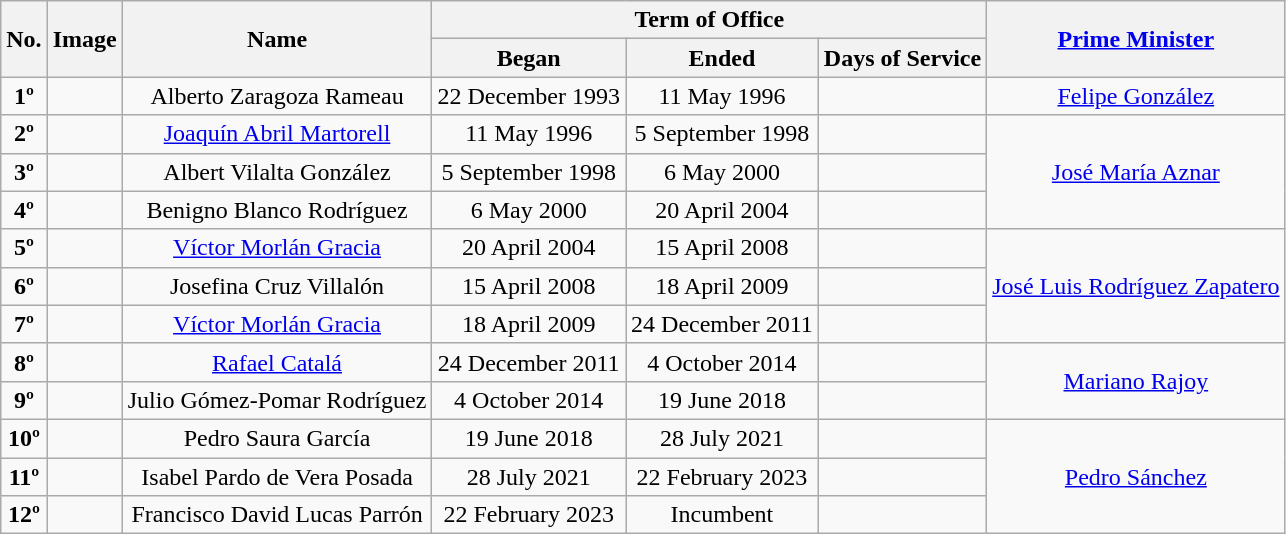<table class="wikitable sortable" style="clear:right; text-align:center">
<tr>
<th rowspan="2">No.</th>
<th rowspan="2">Image</th>
<th rowspan="2">Name</th>
<th colspan="3">Term of Office</th>
<th rowspan="2"><a href='#'>Prime Minister</a></th>
</tr>
<tr>
<th>Began</th>
<th>Ended</th>
<th>Days of Service</th>
</tr>
<tr>
<td><strong>1º</strong></td>
<td></td>
<td>Alberto Zaragoza Rameau</td>
<td>22 December 1993</td>
<td>11 May 1996</td>
<td></td>
<td><a href='#'>Felipe González</a></td>
</tr>
<tr>
<td><strong>2º</strong></td>
<td></td>
<td><a href='#'>Joaquín Abril Martorell</a></td>
<td>11 May 1996</td>
<td>5 September 1998</td>
<td></td>
<td rowspan="3"><a href='#'>José María Aznar</a></td>
</tr>
<tr>
<td><strong>3º</strong></td>
<td></td>
<td>Albert Vilalta González</td>
<td>5 September 1998</td>
<td>6 May 2000</td>
<td></td>
</tr>
<tr>
<td><strong>4º</strong></td>
<td></td>
<td>Benigno Blanco Rodríguez</td>
<td>6 May 2000</td>
<td>20 April 2004</td>
<td></td>
</tr>
<tr>
<td><strong>5º</strong></td>
<td></td>
<td><a href='#'>Víctor Morlán Gracia</a></td>
<td>20 April 2004</td>
<td>15 April 2008</td>
<td></td>
<td rowspan="3"><a href='#'>José Luis Rodríguez Zapatero</a></td>
</tr>
<tr>
<td><strong>6º</strong></td>
<td></td>
<td>Josefina Cruz Villalón</td>
<td>15 April 2008</td>
<td>18 April 2009</td>
<td></td>
</tr>
<tr>
<td><strong>7º</strong></td>
<td></td>
<td><a href='#'>Víctor Morlán Gracia</a></td>
<td>18 April 2009</td>
<td>24 December 2011</td>
<td></td>
</tr>
<tr>
<td><strong>8º</strong></td>
<td></td>
<td><a href='#'>Rafael Catalá</a></td>
<td>24 December 2011</td>
<td>4 October 2014</td>
<td></td>
<td rowspan="2"><a href='#'>Mariano Rajoy</a></td>
</tr>
<tr>
<td><strong>9º</strong></td>
<td></td>
<td>Julio Gómez-Pomar Rodríguez</td>
<td>4 October 2014</td>
<td>19 June 2018</td>
<td></td>
</tr>
<tr>
<td><strong>10º</strong></td>
<td></td>
<td>Pedro Saura García</td>
<td>19 June 2018</td>
<td>28 July 2021</td>
<td></td>
<td rowspan=3><a href='#'>Pedro Sánchez</a></td>
</tr>
<tr>
<td><strong>11º</strong></td>
<td></td>
<td>Isabel Pardo de Vera Posada</td>
<td>28 July 2021</td>
<td>22 February 2023</td>
<td></td>
</tr>
<tr>
<td><strong>12º</strong></td>
<td></td>
<td>Francisco David Lucas Parrón</td>
<td>22 February 2023</td>
<td>Incumbent</td>
<td></td>
</tr>
</table>
